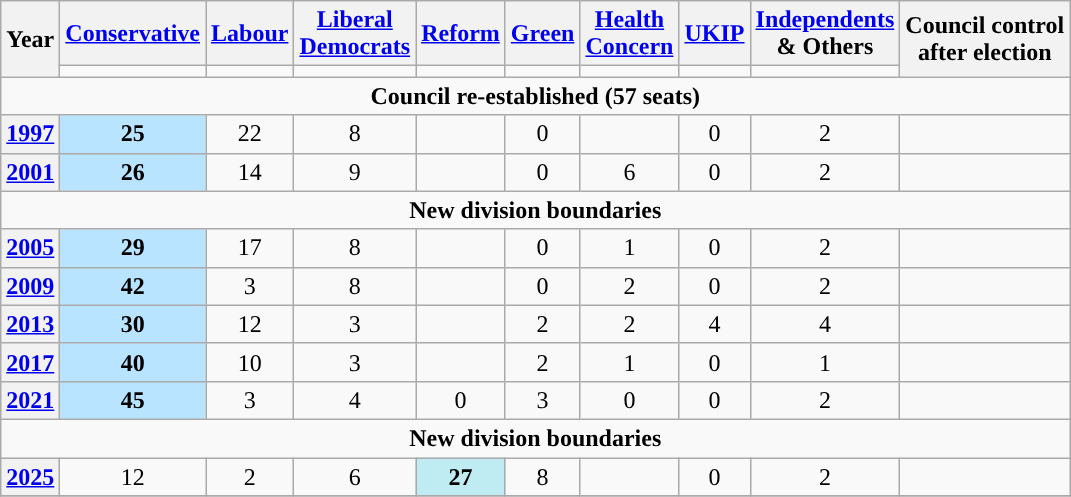<table class="wikitable plainrowheaders" style="text-align:center">
<tr>
<th scope="col" rowspan="2">Year</th>
<th scope="col"><a href='#'>Conservative</a></th>
<th scope="col"><a href='#'>Labour</a></th>
<th scope="col" style="width:1px"><a href='#'>Liberal Democrats</a></th>
<th scope="col"><a href='#'>Reform</a></th>
<th scope="col"><a href='#'>Green</a></th>
<th scope="col"><a href='#'>Health<br>Concern</a></th>
<th scope="col"><a href='#'>UKIP</a></th>
<th scope="col"><a href='#'>Independents</a><br>& Others</th>
<th scope="col" rowspan="2" colspan="2">Council control<br>after election</th>
</tr>
<tr>
<td style="background:"></td>
<td style="background:"></td>
<td style="background:"></td>
<td style="background:"></td>
<td style="background:"></td>
<td style="background:"></td>
<td style="background:"></td>
<td style="background:"></td>
</tr>
<tr>
<td colspan="11"><strong>Council re-established (57 seats)</strong></td>
</tr>
<tr>
<th scope="row"><a href='#'>1997</a></th>
<td style="background:#B9E4FF;"><strong>25</strong></td>
<td>22</td>
<td>8</td>
<td></td>
<td>0</td>
<td></td>
<td>0</td>
<td>2</td>
<td></td>
</tr>
<tr>
<th scope="row"><a href='#'>2001</a></th>
<td style="background:#B9E4FF;"><strong>26</strong></td>
<td>14</td>
<td>9</td>
<td></td>
<td>0</td>
<td>6</td>
<td>0</td>
<td>2</td>
<td></td>
</tr>
<tr>
<td colspan="11"><strong>New division boundaries</strong></td>
</tr>
<tr>
<th scope="row"><a href='#'>2005</a></th>
<td style="background:#B9E4FF;"><strong>29</strong></td>
<td>17</td>
<td>8</td>
<td></td>
<td>0</td>
<td>1</td>
<td>0</td>
<td>2</td>
<td></td>
</tr>
<tr>
<th scope="row"><a href='#'>2009</a></th>
<td style="background:#B9E4FF;"><strong>42</strong></td>
<td>3</td>
<td>8</td>
<td></td>
<td>0</td>
<td>2</td>
<td>0</td>
<td>2</td>
<td></td>
</tr>
<tr>
<th scope="row"><a href='#'>2013</a></th>
<td style="background:#B9E4FF;"><strong>30</strong></td>
<td>12</td>
<td>3</td>
<td></td>
<td>2</td>
<td>2</td>
<td>4</td>
<td>4</td>
<td></td>
</tr>
<tr>
<th scope="row"><a href='#'>2017</a></th>
<td style="background:#B9E4FF;"><strong>40</strong></td>
<td>10</td>
<td>3</td>
<td></td>
<td>2</td>
<td>1</td>
<td>0</td>
<td>1</td>
<td></td>
</tr>
<tr>
<th scope="row"><a href='#'>2021</a></th>
<td style="background:#B9E4FF;"><strong>45</strong></td>
<td>3</td>
<td>4</td>
<td>0</td>
<td>3</td>
<td>0</td>
<td>0</td>
<td>2</td>
<td></td>
</tr>
<tr>
<td colspan="11"><strong>New division boundaries</strong></td>
</tr>
<tr>
<th scope="row"><a href='#'>2025</a></th>
<td>12</td>
<td>2</td>
<td>6</td>
<td style="background:#BFEBF2;"><strong>27</strong></td>
<td>8</td>
<td></td>
<td>0</td>
<td>2</td>
<td></td>
</tr>
<tr>
</tr>
</table>
